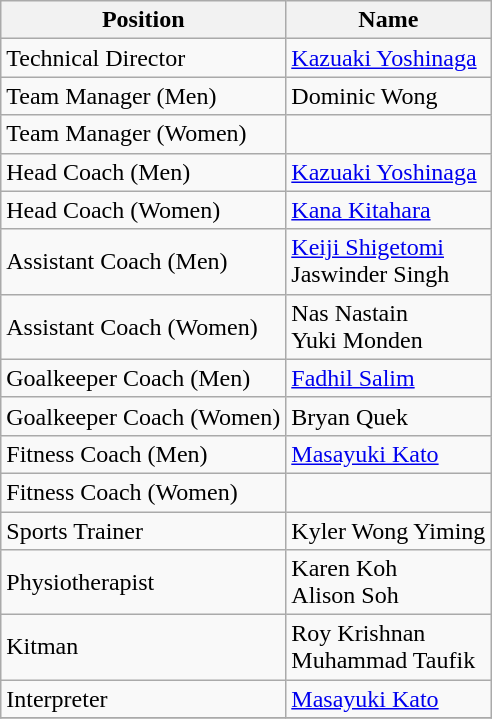<table class="wikitable">
<tr>
<th>Position</th>
<th>Name</th>
</tr>
<tr>
<td>Technical Director</td>
<td> <a href='#'>Kazuaki Yoshinaga</a></td>
</tr>
<tr>
<td>Team Manager (Men)</td>
<td> Dominic Wong</td>
</tr>
<tr>
<td>Team Manager (Women)</td>
<td></td>
</tr>
<tr>
<td>Head Coach (Men)</td>
<td> <a href='#'>Kazuaki Yoshinaga</a></td>
</tr>
<tr>
<td>Head Coach (Women)</td>
<td> <a href='#'>Kana Kitahara</a></td>
</tr>
<tr>
<td>Assistant Coach (Men)</td>
<td> <a href='#'>Keiji Shigetomi</a>  <br>  Jaswinder Singh</td>
</tr>
<tr>
<td>Assistant Coach (Women)</td>
<td> Nas Nastain<br> Yuki Monden</td>
</tr>
<tr>
<td>Goalkeeper Coach (Men)</td>
<td> <a href='#'>Fadhil Salim</a></td>
</tr>
<tr>
<td>Goalkeeper Coach (Women)</td>
<td> Bryan Quek</td>
</tr>
<tr>
<td>Fitness Coach (Men)</td>
<td> <a href='#'>Masayuki Kato</a></td>
</tr>
<tr>
<td>Fitness Coach (Women)</td>
<td></td>
</tr>
<tr>
<td>Sports Trainer</td>
<td> Kyler Wong Yiming</td>
</tr>
<tr>
<td>Physiotherapist</td>
<td> Karen Koh <br>  Alison Soh</td>
</tr>
<tr>
<td>Kitman</td>
<td> Roy Krishnan <br>  Muhammad Taufik</td>
</tr>
<tr>
<td>Interpreter</td>
<td> <a href='#'>Masayuki Kato</a></td>
</tr>
<tr>
</tr>
</table>
